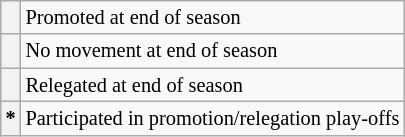<table class="wikitable" style="font-size:85%">
<tr>
<th></th>
<td>Promoted at end of season</td>
</tr>
<tr>
<th></th>
<td>No movement at end of season</td>
</tr>
<tr>
<th></th>
<td>Relegated at end of season</td>
</tr>
<tr>
<th>*</th>
<td>Participated in promotion/relegation play-offs</td>
</tr>
</table>
